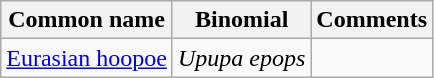<table class="wikitable">
<tr>
<th>Common name</th>
<th>Binomial</th>
<th>Comments</th>
</tr>
<tr>
<td><a href='#'>Eurasian hoopoe</a></td>
<td><em>Upupa epops</em></td>
<td></td>
</tr>
</table>
